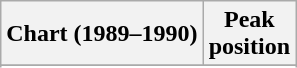<table class="wikitable sortable plainrowheaders" style="text-align:center">
<tr>
<th scope="col">Chart (1989–1990)</th>
<th scope="col">Peak<br> position</th>
</tr>
<tr>
</tr>
<tr>
</tr>
</table>
